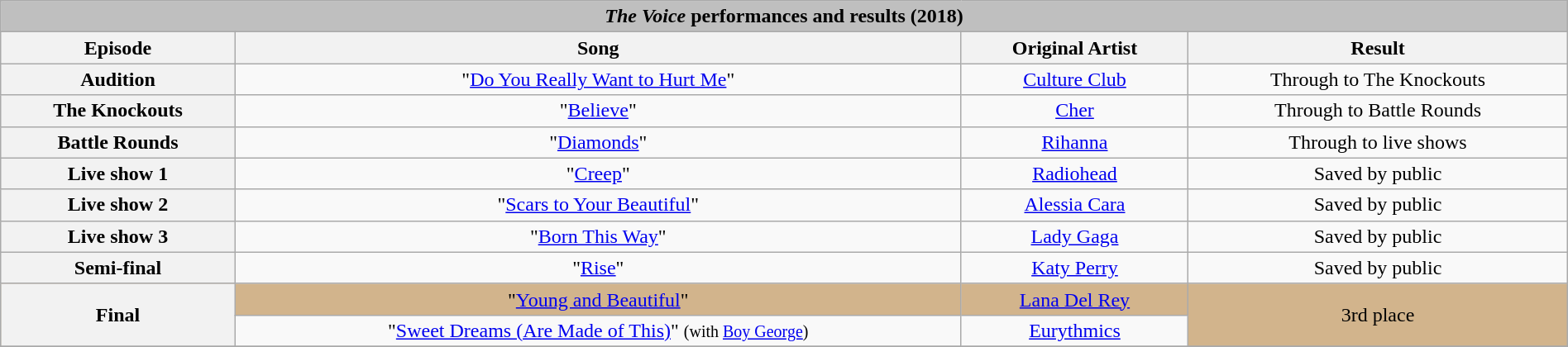<table class="wikitable collapsible collapsed" style="width:100%; margin:1em auto 1em auto; text-align:center;">
<tr>
<th colspan="4" style="background:#BFBFBF;"><em>The Voice</em> performances and results (2018)</th>
</tr>
<tr>
<th scope="col">Episode</th>
<th scope="col">Song</th>
<th scope="col">Original Artist</th>
<th scope="col">Result</th>
</tr>
<tr>
<th scope="row">Audition</th>
<td>"<a href='#'>Do You Really Want to Hurt Me</a>"</td>
<td><a href='#'>Culture Club</a></td>
<td>Through to The Knockouts</td>
</tr>
<tr>
<th scope="row">The Knockouts</th>
<td>"<a href='#'>Believe</a>"</td>
<td><a href='#'>Cher</a></td>
<td>Through to Battle Rounds</td>
</tr>
<tr>
<th scope="row">Battle Rounds</th>
<td>"<a href='#'>Diamonds</a>"</td>
<td><a href='#'>Rihanna</a></td>
<td>Through to live shows</td>
</tr>
<tr>
<th scope="row">Live show 1</th>
<td>"<a href='#'>Creep</a>"</td>
<td><a href='#'>Radiohead</a></td>
<td>Saved by public</td>
</tr>
<tr>
<th scope="row">Live show 2</th>
<td>"<a href='#'>Scars to Your Beautiful</a>"</td>
<td><a href='#'>Alessia Cara</a></td>
<td>Saved by public</td>
</tr>
<tr>
<th scope="row">Live show 3</th>
<td>"<a href='#'>Born This Way</a>"</td>
<td><a href='#'>Lady Gaga</a></td>
<td>Saved by public</td>
</tr>
<tr>
<th scope="row">Semi-final</th>
<td>"<a href='#'>Rise</a>"</td>
<td><a href='#'>Katy Perry</a></td>
<td>Saved by public</td>
</tr>
<tr bgcolor="tan">
<th scope="row" rowspan="2">Final</th>
<td>"<a href='#'>Young and Beautiful</a>"</td>
<td><a href='#'>Lana Del Rey</a></td>
<td rowspan="2">3rd place</td>
</tr>
<tr>
<td>"<a href='#'>Sweet Dreams (Are Made of This)</a>" <small>(with <a href='#'>Boy George</a>)</small></td>
<td><a href='#'>Eurythmics</a></td>
</tr>
<tr bgcolor="tan">
</tr>
</table>
